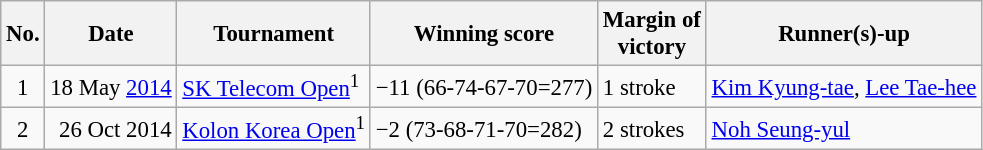<table class="wikitable" style="font-size:95%;">
<tr>
<th>No.</th>
<th>Date</th>
<th>Tournament</th>
<th>Winning score</th>
<th>Margin of<br>victory</th>
<th>Runner(s)-up</th>
</tr>
<tr>
<td align=center>1</td>
<td align=right>18 May <a href='#'>2014</a></td>
<td><a href='#'>SK Telecom Open</a><sup>1</sup></td>
<td>−11 (66-74-67-70=277)</td>
<td>1 stroke</td>
<td> <a href='#'>Kim Kyung-tae</a>,  <a href='#'>Lee Tae-hee</a></td>
</tr>
<tr>
<td align=center>2</td>
<td align=right>26 Oct 2014</td>
<td><a href='#'>Kolon Korea Open</a><sup>1</sup></td>
<td>−2 (73-68-71-70=282)</td>
<td>2 strokes</td>
<td> <a href='#'>Noh Seung-yul</a></td>
</tr>
</table>
